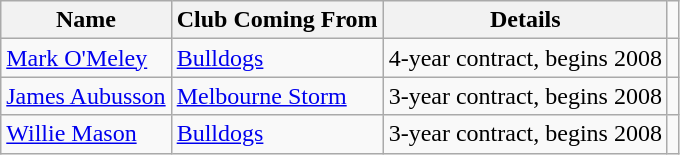<table class="wikitable">
<tr>
<th>Name</th>
<th>Club Coming From</th>
<th>Details</th>
</tr>
<tr>
<td><a href='#'>Mark O'Meley</a></td>
<td><a href='#'>Bulldogs</a></td>
<td>4-year contract, begins 2008</td>
<td></td>
</tr>
<tr>
<td><a href='#'>James Aubusson</a></td>
<td><a href='#'>Melbourne Storm</a></td>
<td>3-year contract, begins 2008</td>
<td></td>
</tr>
<tr>
<td><a href='#'>Willie Mason</a></td>
<td><a href='#'>Bulldogs</a></td>
<td>3-year contract, begins 2008</td>
<td></td>
</tr>
</table>
